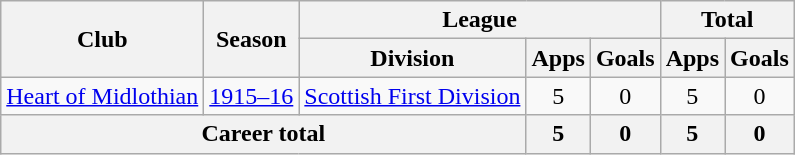<table class="wikitable" style="text-align: center;">
<tr>
<th rowspan="2">Club</th>
<th rowspan="2">Season</th>
<th colspan="3">League</th>
<th colspan="2">Total</th>
</tr>
<tr>
<th>Division</th>
<th>Apps</th>
<th>Goals</th>
<th>Apps</th>
<th>Goals</th>
</tr>
<tr>
<td><a href='#'>Heart of Midlothian</a></td>
<td><a href='#'>1915–16</a></td>
<td><a href='#'>Scottish First Division</a></td>
<td>5</td>
<td>0</td>
<td>5</td>
<td>0</td>
</tr>
<tr>
<th colspan="3">Career total</th>
<th>5</th>
<th>0</th>
<th>5</th>
<th>0</th>
</tr>
</table>
